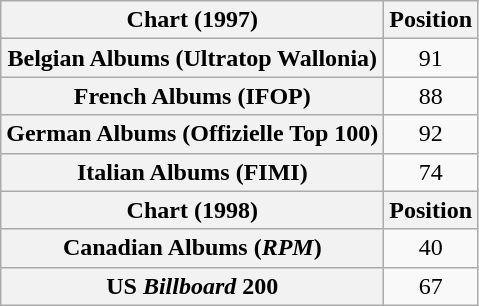<table class="wikitable plainrowheaders" style="text-align:center;">
<tr>
<th scope="column">Chart (1997)</th>
<th scope="column">Position</th>
</tr>
<tr>
<th scope="row">Belgian Albums (Ultratop Wallonia)</th>
<td>91</td>
</tr>
<tr>
<th scope="row">French Albums (IFOP)</th>
<td>88</td>
</tr>
<tr>
<th scope="row">German Albums (Offizielle Top 100)</th>
<td>92</td>
</tr>
<tr>
<th scope="row">Italian Albums (FIMI)</th>
<td>74</td>
</tr>
<tr>
<th scope="column">Chart (1998)</th>
<th scope="column">Position</th>
</tr>
<tr>
<th scope="row">Canadian Albums (<em>RPM</em>)</th>
<td>40</td>
</tr>
<tr>
<th scope="row">US <em>Billboard</em> 200</th>
<td>67</td>
</tr>
</table>
